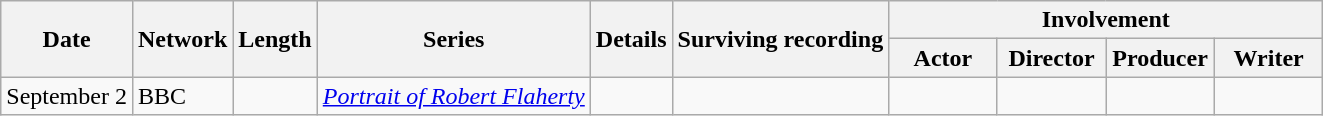<table class="wikitable">
<tr>
<th rowspan="2" style="width:33px;">Date</th>
<th rowspan="2">Network</th>
<th rowspan="2">Length</th>
<th rowspan="2">Series</th>
<th rowspan="2">Details</th>
<th rowspan="2">Surviving recording</th>
<th colspan="4">Involvement</th>
</tr>
<tr>
<th width=65>Actor</th>
<th width=65>Director</th>
<th width=65>Producer</th>
<th width=65>Writer</th>
</tr>
<tr style="text-align:center;">
<td style="text-align:left;">September 2</td>
<td style="text-align:left;">BBC</td>
<td style="text-align:left;"></td>
<td style="text-align:left;"><em><a href='#'>Portrait of Robert Flaherty</a></em></td>
<td style="text-align:left;"> </td>
<td></td>
<td></td>
<td></td>
<td></td>
<td></td>
</tr>
</table>
